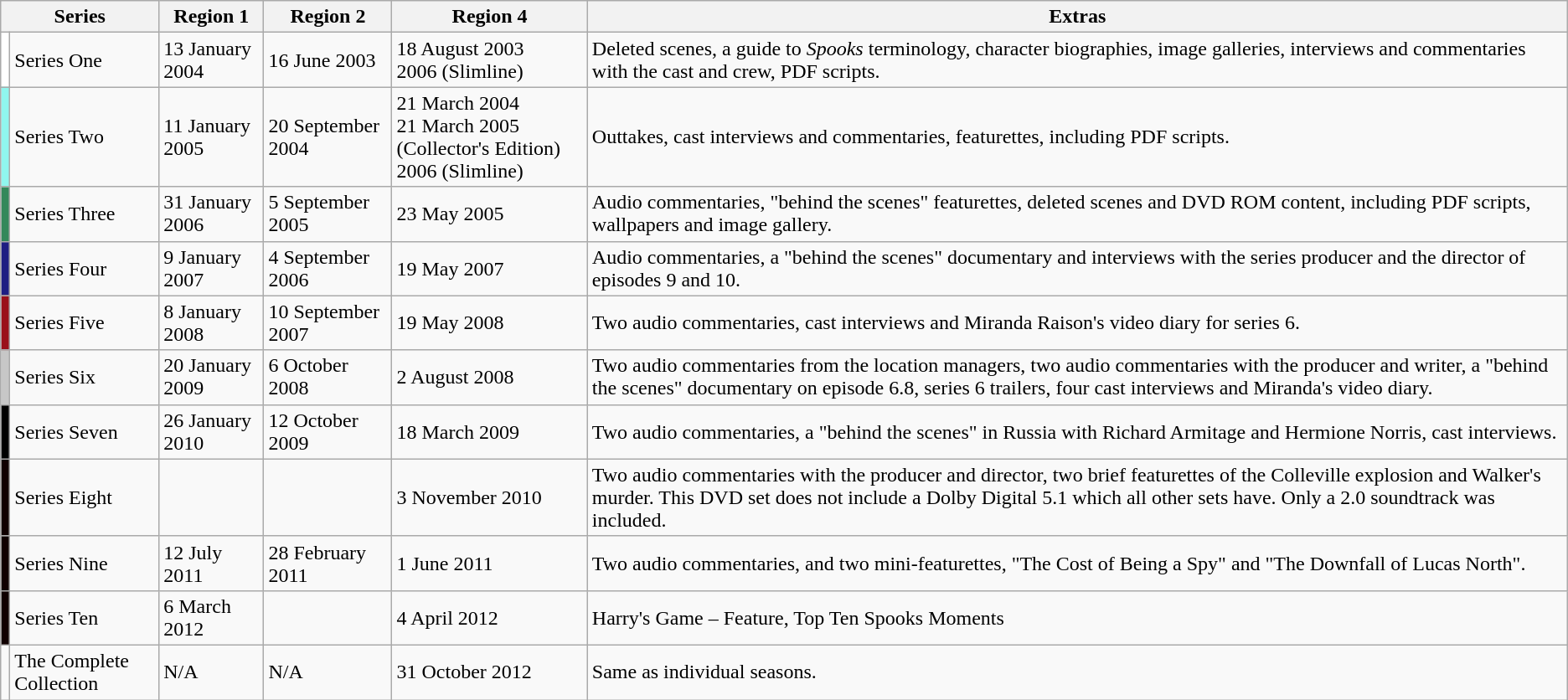<table class="wikitable">
<tr>
<th colspan="2">Series</th>
<th>Region 1</th>
<th>Region 2</th>
<th>Region 4</th>
<th>Extras</th>
</tr>
<tr>
<td style="background:#fff;"></td>
<td>Series One</td>
<td>13 January 2004</td>
<td>16 June 2003</td>
<td>18 August 2003<br>2006 (Slimline)</td>
<td>Deleted scenes, a guide to <em>Spooks</em> terminology, character biographies, image galleries, interviews and commentaries with the cast and crew, PDF scripts.</td>
</tr>
<tr>
<td style="background:#90f6ee;"></td>
<td>Series Two</td>
<td>11 January 2005</td>
<td>20 September 2004</td>
<td>21 March 2004<br>21 March 2005 (Collector's Edition)<br>2006 (Slimline)</td>
<td>Outtakes, cast interviews and commentaries, featurettes, including PDF scripts.</td>
</tr>
<tr>
<td style="background:#33885a;"></td>
<td>Series Three</td>
<td>31 January 2006</td>
<td>5 September 2005</td>
<td>23 May 2005</td>
<td>Audio commentaries, "behind the scenes" featurettes, deleted scenes and DVD ROM content, including PDF scripts, wallpapers and image gallery.</td>
</tr>
<tr>
<td style="background:#1e1e82;"></td>
<td>Series Four</td>
<td>9 January 2007</td>
<td>4 September 2006</td>
<td>19 May 2007</td>
<td>Audio commentaries, a "behind the scenes" documentary and interviews with the series producer and the director of episodes 9 and 10.</td>
</tr>
<tr>
<td style="background:#9a111a;"></td>
<td>Series Five</td>
<td>8 January 2008</td>
<td>10 September 2007</td>
<td>19 May 2008</td>
<td>Two audio commentaries, cast interviews and Miranda Raison's video diary for series 6.</td>
</tr>
<tr>
<td style="background:#c7c7c7;"></td>
<td>Series Six</td>
<td>20 January 2009</td>
<td>6 October 2008</td>
<td>2 August 2008</td>
<td>Two audio commentaries from the location managers, two audio commentaries with the producer and writer, a "behind the scenes" documentary on episode 6.8, series 6 trailers, four cast interviews and Miranda's video diary.</td>
</tr>
<tr>
<td style="background:#000;"></td>
<td>Series Seven</td>
<td>26 January 2010</td>
<td>12 October 2009</td>
<td>18 March 2009</td>
<td>Two audio commentaries, a "behind the scenes" in Russia with Richard Armitage and Hermione Norris, cast interviews.</td>
</tr>
<tr>
<td style="background:#100001;"></td>
<td>Series Eight</td>
<td></td>
<td></td>
<td>3 November 2010</td>
<td>Two audio commentaries with the producer and director, two brief featurettes of the Colleville explosion and Walker's murder. This DVD set does not include a Dolby Digital 5.1 which all other sets have. Only a 2.0 soundtrack was included.</td>
</tr>
<tr>
<td style="background:#100001;"></td>
<td>Series Nine</td>
<td>12 July 2011</td>
<td>28 February 2011</td>
<td>1 June 2011</td>
<td>Two audio commentaries, and two mini-featurettes, "The Cost of Being a Spy" and "The Downfall of Lucas North".</td>
</tr>
<tr>
<td style="background:#100001;"></td>
<td>Series Ten</td>
<td>6 March 2012</td>
<td></td>
<td>4 April 2012</td>
<td>Harry's Game – Feature, Top Ten Spooks Moments</td>
</tr>
<tr>
<td></td>
<td>The Complete Collection</td>
<td>N/A</td>
<td>N/A</td>
<td>31 October 2012</td>
<td>Same as individual seasons.</td>
</tr>
</table>
